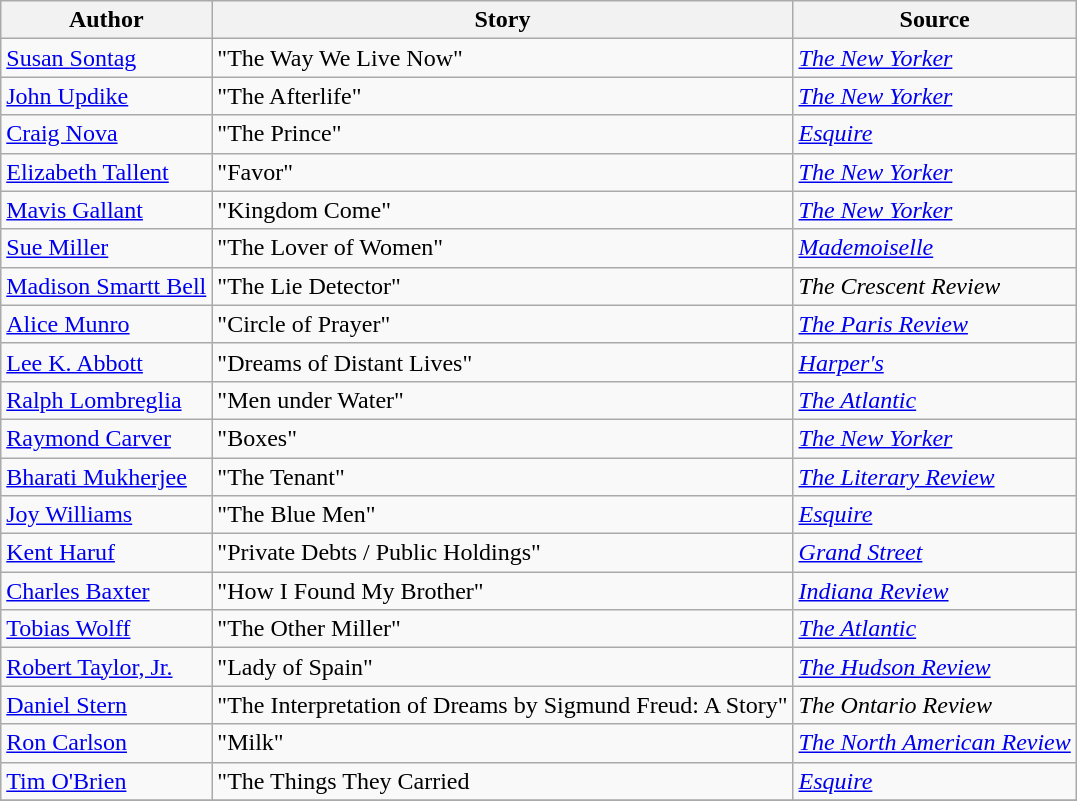<table class="wikitable">
<tr>
<th>Author</th>
<th>Story</th>
<th>Source</th>
</tr>
<tr>
<td><a href='#'>Susan Sontag</a></td>
<td>"The Way We Live Now"</td>
<td><em><a href='#'>The New Yorker</a></em></td>
</tr>
<tr>
<td><a href='#'>John Updike</a></td>
<td>"The Afterlife"</td>
<td><em><a href='#'>The New Yorker</a></em></td>
</tr>
<tr>
<td><a href='#'>Craig Nova</a></td>
<td>"The Prince"</td>
<td><em><a href='#'>Esquire</a></em></td>
</tr>
<tr>
<td><a href='#'>Elizabeth Tallent</a></td>
<td>"Favor"</td>
<td><em><a href='#'>The New Yorker</a></em></td>
</tr>
<tr>
<td><a href='#'>Mavis Gallant</a></td>
<td>"Kingdom Come"</td>
<td><em><a href='#'>The New Yorker</a></em></td>
</tr>
<tr>
<td><a href='#'>Sue Miller</a></td>
<td>"The Lover of Women"</td>
<td><em><a href='#'>Mademoiselle</a></em></td>
</tr>
<tr>
<td><a href='#'>Madison Smartt Bell</a></td>
<td>"The Lie Detector"</td>
<td><em>The Crescent Review</em></td>
</tr>
<tr>
<td><a href='#'>Alice Munro</a></td>
<td>"Circle of Prayer"</td>
<td><em><a href='#'>The Paris Review</a></em></td>
</tr>
<tr>
<td><a href='#'>Lee K. Abbott</a></td>
<td>"Dreams of Distant Lives"</td>
<td><em><a href='#'>Harper's</a></em></td>
</tr>
<tr>
<td><a href='#'>Ralph Lombreglia</a></td>
<td>"Men under Water"</td>
<td><em><a href='#'>The Atlantic</a></em></td>
</tr>
<tr>
<td><a href='#'>Raymond Carver</a></td>
<td>"Boxes"</td>
<td><em><a href='#'>The New Yorker</a></em></td>
</tr>
<tr>
<td><a href='#'>Bharati Mukherjee</a></td>
<td>"The Tenant"</td>
<td><em><a href='#'>The Literary Review</a></em></td>
</tr>
<tr>
<td><a href='#'>Joy Williams</a></td>
<td>"The Blue Men"</td>
<td><em><a href='#'>Esquire</a></em></td>
</tr>
<tr>
<td><a href='#'>Kent Haruf</a></td>
<td>"Private Debts / Public Holdings"</td>
<td><em><a href='#'>Grand Street</a></em></td>
</tr>
<tr>
<td><a href='#'>Charles Baxter</a></td>
<td>"How I Found My Brother"</td>
<td><em><a href='#'>Indiana Review</a></em></td>
</tr>
<tr>
<td><a href='#'>Tobias Wolff</a></td>
<td>"The Other Miller"</td>
<td><em><a href='#'>The Atlantic</a></em></td>
</tr>
<tr>
<td><a href='#'>Robert Taylor, Jr.</a></td>
<td>"Lady of Spain"</td>
<td><em><a href='#'>The Hudson Review</a></em></td>
</tr>
<tr>
<td><a href='#'>Daniel Stern</a></td>
<td>"The Interpretation of Dreams by Sigmund Freud: A Story"</td>
<td><em>The Ontario Review</em></td>
</tr>
<tr>
<td><a href='#'>Ron Carlson</a></td>
<td>"Milk"</td>
<td><em><a href='#'>The North American Review</a></em></td>
</tr>
<tr>
<td><a href='#'>Tim O'Brien</a></td>
<td>"The Things They Carried</td>
<td><em><a href='#'>Esquire</a></em></td>
</tr>
<tr>
</tr>
</table>
